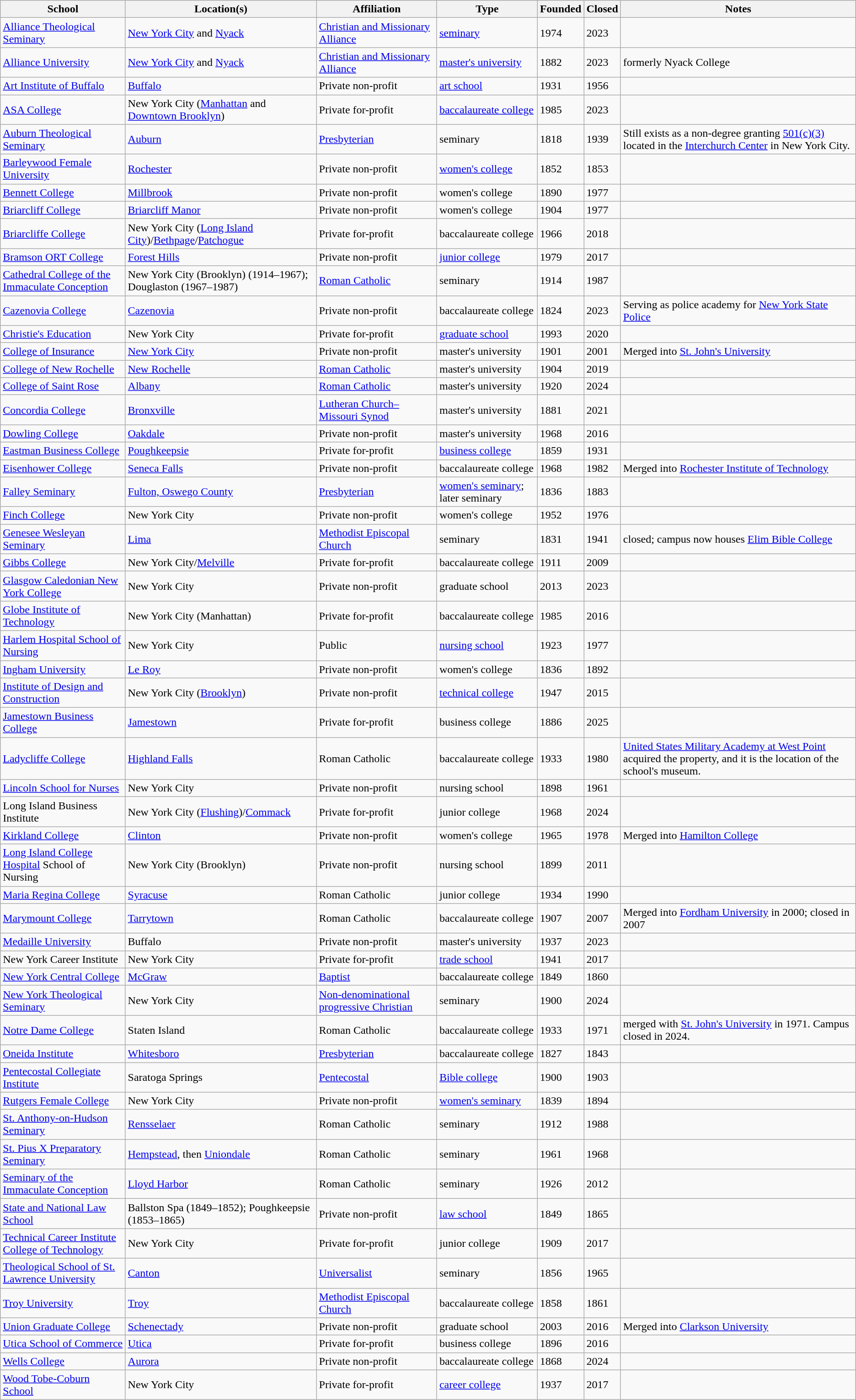<table class="wikitable sortable" style="text-align:left;">
<tr>
<th>School</th>
<th>Location(s)</th>
<th>Affiliation</th>
<th>Type</th>
<th>Founded</th>
<th>Closed</th>
<th>Notes</th>
</tr>
<tr>
<td><a href='#'>Alliance Theological Seminary</a></td>
<td><a href='#'>New York City</a> and <a href='#'>Nyack</a></td>
<td><a href='#'>Christian and Missionary Alliance</a></td>
<td><a href='#'>seminary</a></td>
<td>1974</td>
<td>2023</td>
<td></td>
</tr>
<tr>
<td><a href='#'>Alliance University</a></td>
<td><a href='#'>New York City</a> and <a href='#'>Nyack</a></td>
<td><a href='#'>Christian and Missionary Alliance</a></td>
<td><a href='#'>master's university</a></td>
<td>1882</td>
<td>2023</td>
<td>formerly Nyack College</td>
</tr>
<tr>
<td><a href='#'>Art Institute of Buffalo</a></td>
<td><a href='#'>Buffalo</a></td>
<td>Private non-profit</td>
<td><a href='#'>art school</a></td>
<td>1931</td>
<td>1956</td>
<td></td>
</tr>
<tr>
<td><a href='#'>ASA College</a></td>
<td>New York City (<a href='#'>Manhattan</a> and <a href='#'>Downtown Brooklyn</a>)</td>
<td>Private for-profit</td>
<td><a href='#'>baccalaureate college</a></td>
<td>1985</td>
<td>2023</td>
<td></td>
</tr>
<tr>
<td><a href='#'>Auburn Theological Seminary</a></td>
<td><a href='#'>Auburn</a></td>
<td><a href='#'>Presbyterian</a></td>
<td>seminary</td>
<td>1818</td>
<td>1939</td>
<td>Still exists as a non-degree granting <a href='#'>501(c)(3)</a> located in the <a href='#'>Interchurch Center</a> in New York City.</td>
</tr>
<tr>
<td><a href='#'>Barleywood Female University</a></td>
<td><a href='#'>Rochester</a></td>
<td>Private non-profit</td>
<td><a href='#'>women's college</a></td>
<td>1852</td>
<td>1853</td>
<td></td>
</tr>
<tr>
<td><a href='#'>Bennett College</a></td>
<td><a href='#'>Millbrook</a></td>
<td>Private non-profit</td>
<td>women's college</td>
<td>1890</td>
<td>1977</td>
<td></td>
</tr>
<tr>
<td><a href='#'>Briarcliff College</a></td>
<td><a href='#'>Briarcliff Manor</a></td>
<td>Private non-profit</td>
<td>women's college</td>
<td>1904</td>
<td>1977</td>
<td></td>
</tr>
<tr>
<td><a href='#'>Briarcliffe College</a></td>
<td>New York City (<a href='#'>Long Island City</a>)/<a href='#'>Bethpage</a>/<a href='#'>Patchogue</a></td>
<td>Private for-profit</td>
<td>baccalaureate college</td>
<td>1966</td>
<td>2018</td>
<td></td>
</tr>
<tr>
<td><a href='#'>Bramson ORT College</a></td>
<td><a href='#'>Forest Hills</a></td>
<td>Private non-profit</td>
<td><a href='#'>junior college</a></td>
<td>1979</td>
<td>2017</td>
<td></td>
</tr>
<tr>
<td><a href='#'>Cathedral College of the Immaculate Conception</a></td>
<td>New York City (Brooklyn) (1914–1967); Douglaston (1967–1987)</td>
<td><a href='#'>Roman Catholic</a></td>
<td>seminary</td>
<td>1914</td>
<td>1987</td>
<td></td>
</tr>
<tr>
<td><a href='#'>Cazenovia College</a></td>
<td><a href='#'>Cazenovia</a></td>
<td>Private non-profit</td>
<td>baccalaureate college</td>
<td>1824</td>
<td>2023</td>
<td>Serving as police academy for <a href='#'>New York State Police</a></td>
</tr>
<tr>
<td><a href='#'>Christie's Education</a></td>
<td>New York City</td>
<td>Private for-profit</td>
<td><a href='#'>graduate school</a></td>
<td>1993</td>
<td>2020</td>
<td></td>
</tr>
<tr>
<td><a href='#'>College of Insurance</a></td>
<td><a href='#'>New York City</a></td>
<td>Private non-profit</td>
<td>master's university</td>
<td>1901</td>
<td>2001</td>
<td>Merged into <a href='#'>St. John's University</a></td>
</tr>
<tr>
<td><a href='#'>College of New Rochelle</a></td>
<td><a href='#'>New Rochelle</a></td>
<td><a href='#'>Roman Catholic</a></td>
<td>master's university</td>
<td>1904</td>
<td>2019</td>
<td></td>
</tr>
<tr>
<td><a href='#'>College of Saint Rose</a></td>
<td><a href='#'>Albany</a></td>
<td><a href='#'>Roman Catholic</a></td>
<td>master's university</td>
<td>1920</td>
<td>2024</td>
<td></td>
</tr>
<tr>
<td><a href='#'>Concordia College</a></td>
<td><a href='#'>Bronxville</a></td>
<td><a href='#'>Lutheran Church–Missouri Synod</a></td>
<td>master's university</td>
<td>1881</td>
<td>2021</td>
<td></td>
</tr>
<tr>
<td><a href='#'>Dowling College</a></td>
<td><a href='#'>Oakdale</a></td>
<td>Private non-profit</td>
<td>master's university</td>
<td>1968</td>
<td>2016</td>
<td></td>
</tr>
<tr>
<td><a href='#'>Eastman Business College</a></td>
<td><a href='#'>Poughkeepsie</a></td>
<td>Private for-profit</td>
<td><a href='#'>business college</a></td>
<td>1859</td>
<td>1931</td>
<td></td>
</tr>
<tr>
<td><a href='#'>Eisenhower College</a></td>
<td><a href='#'>Seneca Falls</a></td>
<td>Private non-profit</td>
<td>baccalaureate college</td>
<td>1968</td>
<td>1982</td>
<td>Merged into <a href='#'>Rochester Institute of Technology</a></td>
</tr>
<tr>
<td><a href='#'>Falley Seminary</a></td>
<td><a href='#'>Fulton, Oswego County</a></td>
<td><a href='#'>Presbyterian</a></td>
<td><a href='#'>women's seminary</a>; later seminary</td>
<td>1836</td>
<td>1883</td>
<td></td>
</tr>
<tr>
<td><a href='#'>Finch College</a></td>
<td>New York City</td>
<td>Private non-profit</td>
<td>women's college</td>
<td>1952</td>
<td>1976</td>
<td></td>
</tr>
<tr>
<td><a href='#'>Genesee Wesleyan Seminary</a></td>
<td><a href='#'>Lima</a></td>
<td><a href='#'>Methodist Episcopal Church</a></td>
<td>seminary</td>
<td>1831</td>
<td>1941</td>
<td>closed; campus now houses <a href='#'>Elim Bible College</a></td>
</tr>
<tr>
<td><a href='#'>Gibbs College</a></td>
<td>New York City/<a href='#'>Melville</a></td>
<td>Private for-profit</td>
<td>baccalaureate college</td>
<td>1911</td>
<td>2009</td>
<td></td>
</tr>
<tr>
<td><a href='#'>Glasgow Caledonian New York College</a></td>
<td>New York City</td>
<td>Private non-profit</td>
<td>graduate school</td>
<td>2013</td>
<td>2023</td>
<td></td>
</tr>
<tr>
<td><a href='#'>Globe Institute of Technology</a></td>
<td>New York City (Manhattan)</td>
<td>Private for-profit</td>
<td>baccalaureate college</td>
<td>1985</td>
<td>2016</td>
<td></td>
</tr>
<tr>
<td><a href='#'>Harlem Hospital School of Nursing</a></td>
<td>New York City</td>
<td>Public</td>
<td><a href='#'>nursing school</a></td>
<td>1923</td>
<td>1977</td>
<td></td>
</tr>
<tr>
<td><a href='#'>Ingham University</a></td>
<td><a href='#'>Le Roy</a></td>
<td>Private non-profit</td>
<td>women's college</td>
<td>1836</td>
<td>1892</td>
<td></td>
</tr>
<tr>
<td><a href='#'>Institute of Design and Construction</a></td>
<td>New York City (<a href='#'>Brooklyn</a>)</td>
<td>Private non-profit</td>
<td><a href='#'>technical college</a></td>
<td>1947</td>
<td>2015</td>
<td></td>
</tr>
<tr>
<td><a href='#'>Jamestown Business College</a></td>
<td><a href='#'>Jamestown</a></td>
<td>Private for-profit</td>
<td>business college</td>
<td>1886</td>
<td>2025</td>
<td></td>
</tr>
<tr>
<td><a href='#'>Ladycliffe College</a></td>
<td><a href='#'>Highland Falls</a></td>
<td>Roman Catholic</td>
<td>baccalaureate college</td>
<td>1933</td>
<td>1980</td>
<td><a href='#'>United States Military Academy at West Point</a> acquired the property, and it is the location of the school's museum.</td>
</tr>
<tr>
<td><a href='#'>Lincoln School for Nurses</a></td>
<td>New York City</td>
<td>Private non-profit</td>
<td>nursing school</td>
<td>1898</td>
<td>1961</td>
<td></td>
</tr>
<tr>
<td>Long Island Business Institute</td>
<td>New York City (<a href='#'>Flushing</a>)/<a href='#'>Commack</a></td>
<td>Private for-profit</td>
<td>junior college</td>
<td>1968</td>
<td>2024</td>
<td></td>
</tr>
<tr>
<td><a href='#'>Kirkland College</a></td>
<td><a href='#'>Clinton</a></td>
<td>Private non-profit</td>
<td>women's college</td>
<td>1965</td>
<td>1978</td>
<td>Merged into <a href='#'>Hamilton College</a></td>
</tr>
<tr>
<td><a href='#'>Long Island College Hospital</a> School of Nursing</td>
<td>New York City (Brooklyn)</td>
<td>Private non-profit</td>
<td>nursing school</td>
<td>1899</td>
<td>2011</td>
<td></td>
</tr>
<tr>
<td><a href='#'>Maria Regina College</a></td>
<td><a href='#'>Syracuse</a></td>
<td>Roman Catholic</td>
<td>junior college</td>
<td>1934</td>
<td>1990</td>
<td></td>
</tr>
<tr>
<td><a href='#'>Marymount College</a></td>
<td><a href='#'>Tarrytown</a></td>
<td>Roman Catholic</td>
<td>baccalaureate college</td>
<td>1907</td>
<td>2007</td>
<td>Merged into <a href='#'>Fordham University</a> in 2000; closed in 2007</td>
</tr>
<tr>
<td><a href='#'>Medaille University</a></td>
<td>Buffalo</td>
<td>Private non-profit</td>
<td>master's university</td>
<td>1937</td>
<td>2023</td>
<td></td>
</tr>
<tr>
<td>New York Career Institute</td>
<td>New York City</td>
<td>Private for-profit</td>
<td><a href='#'>trade school</a></td>
<td>1941</td>
<td>2017</td>
<td></td>
</tr>
<tr>
<td><a href='#'>New York Central College</a></td>
<td><a href='#'>McGraw</a></td>
<td><a href='#'>Baptist</a></td>
<td>baccalaureate college</td>
<td>1849</td>
<td>1860</td>
<td></td>
</tr>
<tr>
<td><a href='#'>New York Theological Seminary</a></td>
<td>New York City</td>
<td><a href='#'>Non-denominational</a> <a href='#'>progressive Christian</a></td>
<td>seminary</td>
<td>1900</td>
<td>2024</td>
<td></td>
</tr>
<tr>
<td><a href='#'>Notre Dame College</a></td>
<td>Staten Island</td>
<td>Roman Catholic</td>
<td>baccalaureate college</td>
<td>1933</td>
<td>1971</td>
<td>merged with <a href='#'>St. John's University</a> in 1971. Campus closed in 2024.</td>
</tr>
<tr>
<td><a href='#'>Oneida Institute</a></td>
<td><a href='#'>Whitesboro</a></td>
<td><a href='#'>Presbyterian</a></td>
<td>baccalaureate college</td>
<td>1827</td>
<td>1843</td>
<td></td>
</tr>
<tr>
<td><a href='#'>Pentecostal Collegiate Institute</a></td>
<td>Saratoga Springs</td>
<td><a href='#'>Pentecostal</a></td>
<td><a href='#'>Bible college</a></td>
<td>1900</td>
<td>1903</td>
<td></td>
</tr>
<tr>
<td><a href='#'>Rutgers Female College</a></td>
<td>New York City</td>
<td>Private non-profit</td>
<td><a href='#'>women's seminary</a></td>
<td>1839</td>
<td>1894</td>
<td></td>
</tr>
<tr>
<td><a href='#'>St. Anthony-on-Hudson Seminary</a></td>
<td><a href='#'>Rensselaer</a></td>
<td>Roman Catholic</td>
<td>seminary</td>
<td>1912</td>
<td>1988</td>
<td></td>
</tr>
<tr>
<td><a href='#'>St. Pius X Preparatory Seminary</a></td>
<td><a href='#'>Hempstead</a>, then <a href='#'>Uniondale</a></td>
<td>Roman Catholic</td>
<td>seminary</td>
<td>1961</td>
<td>1968</td>
<td></td>
</tr>
<tr>
<td><a href='#'>Seminary of the Immaculate Conception</a></td>
<td><a href='#'>Lloyd Harbor</a></td>
<td>Roman Catholic</td>
<td>seminary</td>
<td>1926</td>
<td>2012</td>
<td></td>
</tr>
<tr>
<td><a href='#'>State and National Law School</a></td>
<td>Ballston Spa (1849–1852); Poughkeepsie (1853–1865)</td>
<td>Private non-profit</td>
<td><a href='#'>law school</a></td>
<td>1849</td>
<td>1865</td>
<td></td>
</tr>
<tr>
<td><a href='#'>Technical Career Institute College of Technology</a></td>
<td>New York City</td>
<td>Private for-profit</td>
<td>junior college</td>
<td>1909</td>
<td>2017</td>
<td></td>
</tr>
<tr>
<td><a href='#'>Theological School of St. Lawrence University</a></td>
<td><a href='#'>Canton</a></td>
<td><a href='#'>Universalist</a></td>
<td>seminary</td>
<td>1856</td>
<td>1965</td>
<td></td>
</tr>
<tr>
<td><a href='#'>Troy University</a></td>
<td><a href='#'>Troy</a></td>
<td><a href='#'>Methodist Episcopal Church</a></td>
<td>baccalaureate college</td>
<td>1858</td>
<td>1861</td>
<td></td>
</tr>
<tr>
<td><a href='#'>Union Graduate College</a></td>
<td><a href='#'>Schenectady</a></td>
<td>Private non-profit</td>
<td>graduate school</td>
<td>2003</td>
<td>2016</td>
<td>Merged into <a href='#'>Clarkson University</a></td>
</tr>
<tr>
<td><a href='#'>Utica School of Commerce</a></td>
<td><a href='#'>Utica</a></td>
<td>Private for-profit</td>
<td>business college</td>
<td>1896</td>
<td>2016</td>
<td></td>
</tr>
<tr>
<td><a href='#'>Wells College</a></td>
<td><a href='#'>Aurora</a></td>
<td>Private non-profit</td>
<td>baccalaureate college</td>
<td>1868</td>
<td>2024</td>
<td></td>
</tr>
<tr>
<td><a href='#'>Wood Tobe-Coburn School</a></td>
<td>New York City</td>
<td>Private for-profit</td>
<td><a href='#'>career college</a></td>
<td>1937</td>
<td>2017</td>
<td></td>
</tr>
</table>
